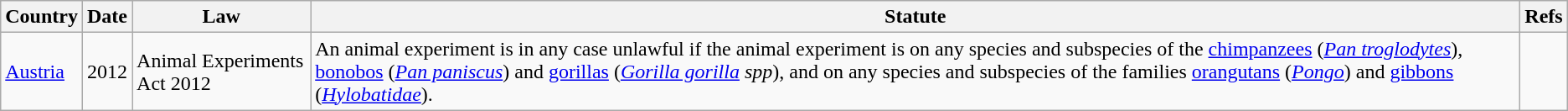<table class="wikitable">
<tr>
<th>Country</th>
<th>Date</th>
<th>Law</th>
<th>Statute</th>
<th>Refs</th>
</tr>
<tr>
<td><a href='#'>Austria</a></td>
<td>2012</td>
<td>Animal Experiments Act 2012</td>
<td>An animal experiment is in any case unlawful if the animal experiment is on any species and subspecies of the <a href='#'>chimpanzees</a> (<em><a href='#'>Pan troglodytes</a></em>), <a href='#'>bonobos</a> (<em><a href='#'>Pan paniscus</a></em>) and <a href='#'>gorillas</a> (<em><a href='#'>Gorilla gorilla</a> spp</em>), and on any species and subspecies of the families <a href='#'>orangutans</a> (<em><a href='#'>Pongo</a></em>) and <a href='#'>gibbons</a> (<em><a href='#'>Hylobatidae</a></em>).</td>
<td></td>
</tr>
</table>
